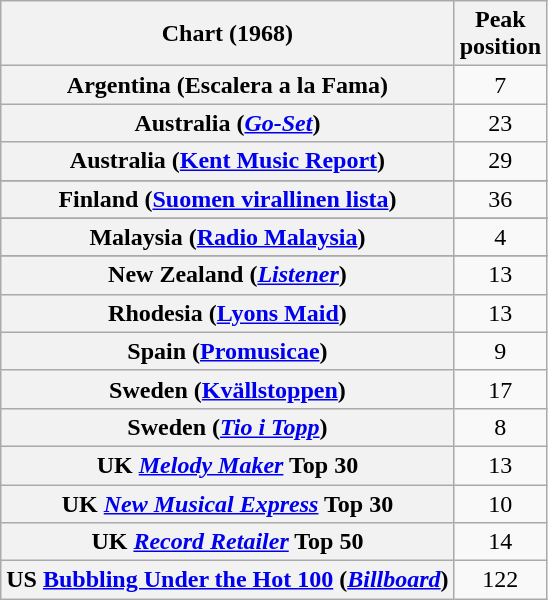<table class="wikitable sortable plainrowheaders" style="text-align:center">
<tr>
<th>Chart (1968)</th>
<th>Peak<br>position</th>
</tr>
<tr>
<th scope="row">Argentina (Escalera a la Fama)</th>
<td>7</td>
</tr>
<tr>
<th scope="row">Australia (<em><a href='#'>Go-Set</a></em>)</th>
<td>23</td>
</tr>
<tr>
<th scope="row">Australia (<a href='#'>Kent Music Report</a>)</th>
<td>29</td>
</tr>
<tr>
</tr>
<tr>
</tr>
<tr>
</tr>
<tr>
<th scope="row">Finland (<a href='#'>Suomen virallinen lista</a>)</th>
<td>36</td>
</tr>
<tr>
</tr>
<tr>
</tr>
<tr>
<th scope="row">Malaysia (<a href='#'>Radio Malaysia</a>)</th>
<td>4</td>
</tr>
<tr>
</tr>
<tr>
<th scope="row">New Zealand (<em><a href='#'>Listener</a></em>)</th>
<td>13</td>
</tr>
<tr>
<th scope="row">Rhodesia (<a href='#'>Lyons Maid</a>)</th>
<td>13</td>
</tr>
<tr>
<th scope="row">Spain (<a href='#'>Promusicae</a>)</th>
<td>9</td>
</tr>
<tr>
<th scope="row">Sweden (<a href='#'>Kvällstoppen</a>)</th>
<td>17</td>
</tr>
<tr>
<th scope="row">Sweden (<em><a href='#'>Tio i Topp</a></em>)</th>
<td>8</td>
</tr>
<tr>
<th scope="row">UK <em><a href='#'>Melody Maker</a></em> Top 30</th>
<td>13</td>
</tr>
<tr>
<th scope="row">UK <em><a href='#'>New Musical Express</a></em> Top 30</th>
<td>10</td>
</tr>
<tr>
<th scope="row">UK <em><a href='#'>Record Retailer</a></em> Top 50</th>
<td>14</td>
</tr>
<tr>
<th scope="row">US <a href='#'>Bubbling Under the Hot 100</a> (<em><a href='#'>Billboard</a></em>)</th>
<td>122</td>
</tr>
</table>
